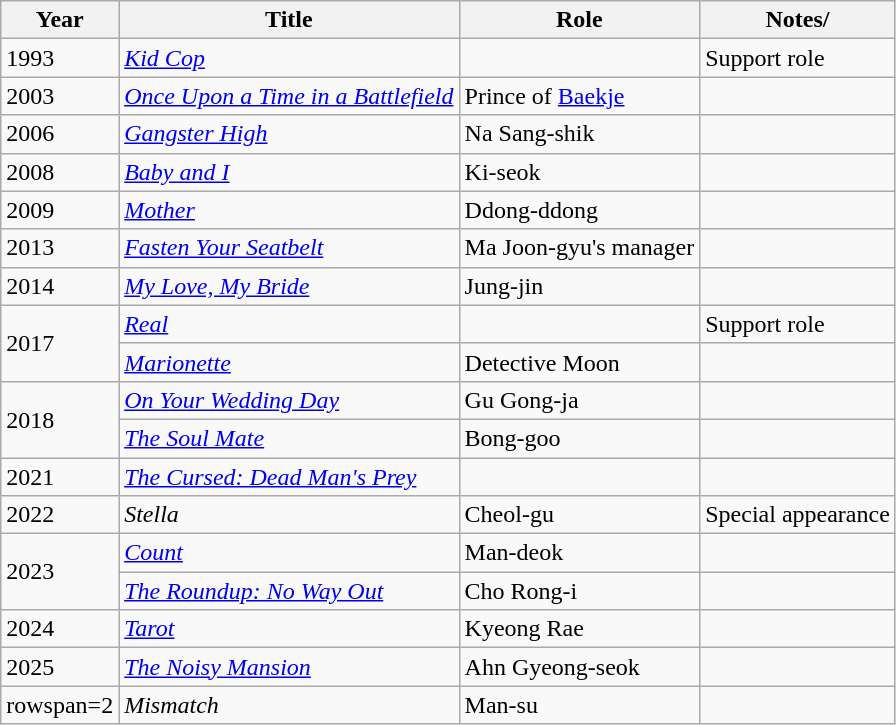<table class="wikitable sortable">
<tr>
<th>Year</th>
<th>Title</th>
<th>Role</th>
<th>Notes/</th>
</tr>
<tr>
<td>1993</td>
<td><em><a href='#'>Kid Cop</a></em></td>
<td></td>
<td>Support role</td>
</tr>
<tr>
<td>2003</td>
<td><em><a href='#'>Once Upon a Time in a Battlefield</a></em></td>
<td>Prince of <a href='#'>Baekje</a></td>
<td></td>
</tr>
<tr>
<td>2006</td>
<td><em><a href='#'>Gangster High</a></em></td>
<td>Na Sang-shik</td>
<td></td>
</tr>
<tr>
<td>2008</td>
<td><em><a href='#'>Baby and I</a></em></td>
<td>Ki-seok</td>
<td></td>
</tr>
<tr>
<td>2009</td>
<td><em><a href='#'>Mother</a></em></td>
<td>Ddong-ddong</td>
<td></td>
</tr>
<tr>
<td>2013</td>
<td><em><a href='#'>Fasten Your Seatbelt</a></em></td>
<td>Ma Joon-gyu's manager</td>
<td></td>
</tr>
<tr>
<td>2014</td>
<td><em><a href='#'>My Love, My Bride</a></em></td>
<td>Jung-jin</td>
<td></td>
</tr>
<tr>
<td rowspan="2">2017</td>
<td><em><a href='#'>Real</a></em></td>
<td></td>
<td>Support role</td>
</tr>
<tr>
<td><em><a href='#'>Marionette</a></em></td>
<td>Detective Moon</td>
<td></td>
</tr>
<tr>
<td rowspan="2">2018</td>
<td><em><a href='#'>On Your Wedding Day</a></em></td>
<td>Gu Gong-ja</td>
<td></td>
</tr>
<tr>
<td><em><a href='#'>The Soul Mate</a></em></td>
<td>Bong-goo</td>
<td></td>
</tr>
<tr>
<td>2021</td>
<td><em><a href='#'>The Cursed: Dead Man's Prey</a></em></td>
<td></td>
<td></td>
</tr>
<tr>
<td>2022</td>
<td><em>Stella</em></td>
<td>Cheol-gu</td>
<td>Special appearance</td>
</tr>
<tr>
<td rowspan="2">2023</td>
<td><em><a href='#'>Count</a></em></td>
<td>Man-deok</td>
<td></td>
</tr>
<tr>
<td><em><a href='#'>The Roundup: No Way Out</a></em></td>
<td>Cho Rong-i</td>
<td></td>
</tr>
<tr>
<td>2024</td>
<td><em><a href='#'>Tarot</a></em></td>
<td>Kyeong Rae</td>
<td></td>
</tr>
<tr>
<td>2025</td>
<td><a href='#'><em>The Noisy Mansion</em></a></td>
<td>Ahn Gyeong-seok</td>
<td></td>
</tr>
<tr>
<td>rowspan=2 </td>
<td><em>Mismatch</em></td>
<td>Man-su</td>
<td></td>
</tr>
</table>
